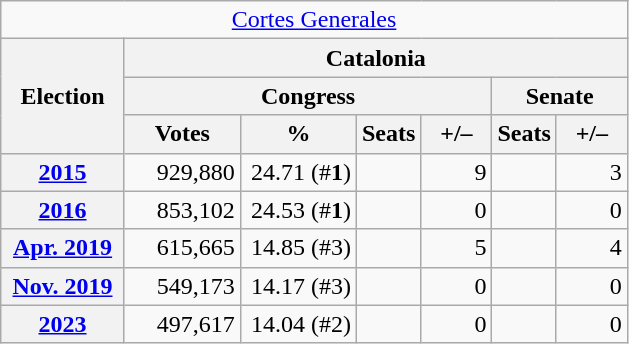<table class="wikitable" style="text-align:right;">
<tr>
<td colspan="8" align="center"><a href='#'>Cortes Generales</a></td>
</tr>
<tr>
<th rowspan="3" width="75">Election</th>
<th colspan="6">Catalonia</th>
</tr>
<tr>
<th colspan="4">Congress</th>
<th colspan="2">Senate</th>
</tr>
<tr>
<th width="70">Votes</th>
<th width="70">%</th>
<th>Seats</th>
<th width="40">+/–</th>
<th>Seats</th>
<th width="40">+/–</th>
</tr>
<tr>
<th><a href='#'>2015</a></th>
<td>929,880</td>
<td>24.71 (#<strong>1</strong>)</td>
<td></td>
<td>9</td>
<td></td>
<td>3</td>
</tr>
<tr>
<th><a href='#'>2016</a></th>
<td>853,102</td>
<td>24.53 (#<strong>1</strong>)</td>
<td></td>
<td>0</td>
<td></td>
<td>0</td>
</tr>
<tr>
<th><a href='#'>Apr. 2019</a></th>
<td>615,665</td>
<td>14.85 (#3)</td>
<td></td>
<td>5</td>
<td></td>
<td>4</td>
</tr>
<tr>
<th><a href='#'>Nov. 2019</a></th>
<td>549,173</td>
<td>14.17 (#3)</td>
<td></td>
<td>0</td>
<td></td>
<td>0</td>
</tr>
<tr>
<th><a href='#'>2023</a></th>
<td>497,617</td>
<td>14.04 (#2)</td>
<td></td>
<td>0</td>
<td></td>
<td>0</td>
</tr>
</table>
